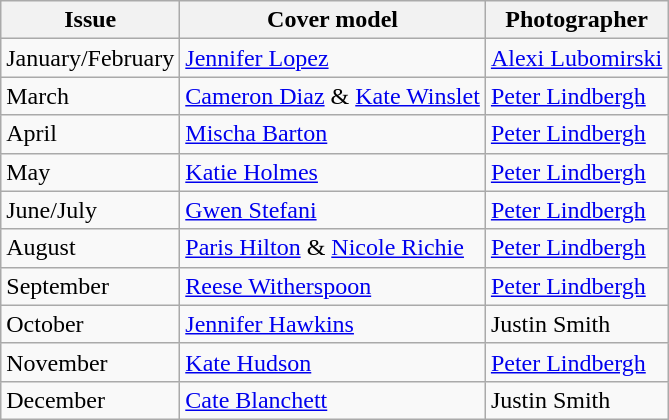<table class="sortable wikitable">
<tr>
<th>Issue</th>
<th>Cover model</th>
<th>Photographer</th>
</tr>
<tr>
<td>January/February</td>
<td><a href='#'>Jennifer Lopez</a></td>
<td><a href='#'>Alexi Lubomirski</a></td>
</tr>
<tr>
<td>March</td>
<td><a href='#'>Cameron Diaz</a> & <a href='#'>Kate Winslet</a></td>
<td><a href='#'>Peter Lindbergh</a></td>
</tr>
<tr>
<td>April</td>
<td><a href='#'>Mischa Barton</a></td>
<td><a href='#'>Peter Lindbergh</a></td>
</tr>
<tr>
<td>May</td>
<td><a href='#'>Katie Holmes</a></td>
<td><a href='#'>Peter Lindbergh</a></td>
</tr>
<tr>
<td>June/July</td>
<td><a href='#'>Gwen Stefani</a></td>
<td><a href='#'>Peter Lindbergh</a></td>
</tr>
<tr>
<td>August</td>
<td><a href='#'>Paris Hilton</a> & <a href='#'>Nicole Richie</a></td>
<td><a href='#'>Peter Lindbergh</a></td>
</tr>
<tr>
<td>September</td>
<td><a href='#'>Reese Witherspoon</a></td>
<td><a href='#'>Peter Lindbergh</a></td>
</tr>
<tr>
<td>October</td>
<td><a href='#'>Jennifer Hawkins</a></td>
<td>Justin Smith</td>
</tr>
<tr>
<td>November</td>
<td><a href='#'>Kate Hudson</a></td>
<td><a href='#'>Peter Lindbergh</a></td>
</tr>
<tr>
<td>December</td>
<td><a href='#'>Cate Blanchett</a></td>
<td>Justin Smith</td>
</tr>
</table>
